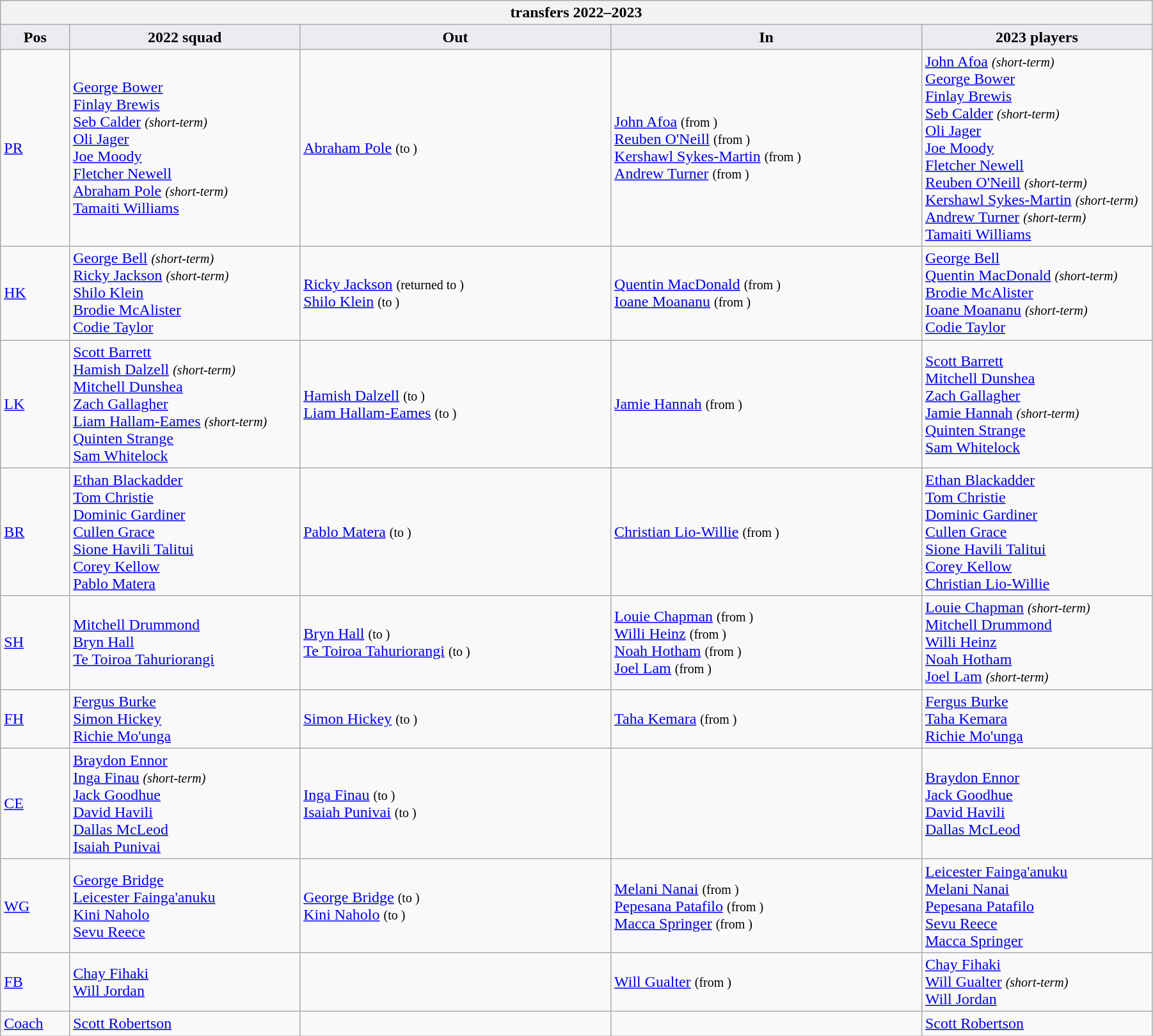<table class="wikitable" style="text-align: left; width:95%">
<tr>
<th colspan="100%"> transfers 2022–2023</th>
</tr>
<tr>
<th style="background:#ebecf0; width:6%;">Pos</th>
<th style="background:#ebecf0; width:20%;">2022 squad</th>
<th style="background:#ebecf0; width:27%;">Out</th>
<th style="background:#ebecf0; width:27%;">In</th>
<th style="background:#ebecf0; width:20%;">2023 players</th>
</tr>
<tr>
<td><a href='#'>PR</a></td>
<td> <a href='#'>George Bower</a> <br> <a href='#'>Finlay Brewis</a> <br> <a href='#'>Seb Calder</a> <small><em>(short-term)</em></small> <br> <a href='#'>Oli Jager</a> <br> <a href='#'>Joe Moody</a> <br> <a href='#'>Fletcher Newell</a> <br> <a href='#'>Abraham Pole</a> <small><em>(short-term)</em></small> <br> <a href='#'>Tamaiti Williams</a></td>
<td>  <a href='#'>Abraham Pole</a> <small>(to )</small></td>
<td>  <a href='#'>John Afoa</a> <small>(from )</small> <br>  <a href='#'>Reuben O'Neill</a> <small>(from )</small> <br>  <a href='#'>Kershawl Sykes-Martin</a> <small>(from )</small> <br>  <a href='#'>Andrew Turner</a> <small>(from )</small></td>
<td> <a href='#'>John Afoa</a> <small><em>(short-term)</em></small> <br> <a href='#'>George Bower</a> <br> <a href='#'>Finlay Brewis</a> <br> <a href='#'>Seb Calder</a> <small><em>(short-term)</em></small> <br> <a href='#'>Oli Jager</a> <br> <a href='#'>Joe Moody</a> <br> <a href='#'>Fletcher Newell</a> <br> <a href='#'>Reuben O'Neill</a> <small><em>(short-term)</em></small> <br> <a href='#'>Kershawl Sykes-Martin</a> <small><em>(short-term)</em></small> <br> <a href='#'>Andrew Turner</a> <small><em>(short-term)</em></small> <br> <a href='#'>Tamaiti Williams</a></td>
</tr>
<tr>
<td><a href='#'>HK</a></td>
<td> <a href='#'>George Bell</a> <small><em>(short-term)</em></small> <br> <a href='#'>Ricky Jackson</a> <small><em>(short-term)</em></small> <br> <a href='#'>Shilo Klein</a> <br> <a href='#'>Brodie McAlister</a> <br> <a href='#'>Codie Taylor</a></td>
<td>  <a href='#'>Ricky Jackson</a> <small>(returned to )</small> <br>  <a href='#'>Shilo Klein</a> <small>(to )</small></td>
<td>  <a href='#'>Quentin MacDonald</a> <small>(from )</small> <br>  <a href='#'>Ioane Moananu</a> <small>(from )</small></td>
<td> <a href='#'>George Bell</a> <br> <a href='#'>Quentin MacDonald</a> <small><em>(short-term)</em></small> <br> <a href='#'>Brodie McAlister</a> <br> <a href='#'>Ioane Moananu</a> <small><em>(short-term)</em></small> <br> <a href='#'>Codie Taylor</a></td>
</tr>
<tr>
<td><a href='#'>LK</a></td>
<td> <a href='#'>Scott Barrett</a> <br> <a href='#'>Hamish Dalzell</a> <small><em>(short-term)</em></small> <br> <a href='#'>Mitchell Dunshea</a> <br> <a href='#'>Zach Gallagher</a> <br> <a href='#'>Liam Hallam-Eames</a> <small><em>(short-term)</em></small> <br> <a href='#'>Quinten Strange</a> <br> <a href='#'>Sam Whitelock</a></td>
<td>  <a href='#'>Hamish Dalzell</a> <small>(to )</small> <br>  <a href='#'>Liam Hallam-Eames</a> <small>(to )</small></td>
<td>  <a href='#'>Jamie Hannah</a> <small>(from )</small></td>
<td> <a href='#'>Scott Barrett</a> <br> <a href='#'>Mitchell Dunshea</a> <br> <a href='#'>Zach Gallagher</a> <br> <a href='#'>Jamie Hannah</a> <small><em>(short-term)</em></small> <br> <a href='#'>Quinten Strange</a> <br> <a href='#'>Sam Whitelock</a></td>
</tr>
<tr>
<td><a href='#'>BR</a></td>
<td> <a href='#'>Ethan Blackadder</a> <br> <a href='#'>Tom Christie</a> <br> <a href='#'>Dominic Gardiner</a> <br> <a href='#'>Cullen Grace</a> <br> <a href='#'>Sione Havili Talitui</a> <br> <a href='#'>Corey Kellow</a> <br> <a href='#'>Pablo Matera</a></td>
<td>  <a href='#'>Pablo Matera</a> <small>(to )</small></td>
<td>  <a href='#'>Christian Lio-Willie</a> <small>(from )</small></td>
<td> <a href='#'>Ethan Blackadder</a> <br> <a href='#'>Tom Christie</a> <br> <a href='#'>Dominic Gardiner</a> <br> <a href='#'>Cullen Grace</a> <br> <a href='#'>Sione Havili Talitui</a> <br> <a href='#'>Corey Kellow</a> <br> <a href='#'>Christian Lio-Willie</a></td>
</tr>
<tr>
<td><a href='#'>SH</a></td>
<td> <a href='#'>Mitchell Drummond</a> <br> <a href='#'>Bryn Hall</a> <br> <a href='#'>Te Toiroa Tahuriorangi</a></td>
<td>  <a href='#'>Bryn Hall</a> <small>(to )</small> <br>  <a href='#'>Te Toiroa Tahuriorangi</a> <small>(to )</small></td>
<td>  <a href='#'>Louie Chapman</a> <small>(from )</small> <br>  <a href='#'>Willi Heinz</a> <small>(from )</small> <br>  <a href='#'>Noah Hotham</a> <small>(from )</small> <br>  <a href='#'>Joel Lam</a> <small>(from )</small></td>
<td> <a href='#'>Louie Chapman</a> <small><em>(short-term)</em></small> <br> <a href='#'>Mitchell Drummond</a> <br> <a href='#'>Willi Heinz</a> <br> <a href='#'>Noah Hotham</a> <br> <a href='#'>Joel Lam</a> <small><em>(short-term)</em></small></td>
</tr>
<tr>
<td><a href='#'>FH</a></td>
<td> <a href='#'>Fergus Burke</a> <br> <a href='#'>Simon Hickey</a> <br> <a href='#'>Richie Mo'unga</a></td>
<td>  <a href='#'>Simon Hickey</a> <small>(to )</small></td>
<td>  <a href='#'>Taha Kemara</a> <small>(from )</small></td>
<td> <a href='#'>Fergus Burke</a> <br> <a href='#'>Taha Kemara</a> <br> <a href='#'>Richie Mo'unga</a></td>
</tr>
<tr>
<td><a href='#'>CE</a></td>
<td> <a href='#'>Braydon Ennor</a> <br> <a href='#'>Inga Finau</a> <small><em>(short-term)</em></small> <br> <a href='#'>Jack Goodhue</a> <br> <a href='#'>David Havili</a> <br> <a href='#'>Dallas McLeod</a> <br> <a href='#'>Isaiah Punivai</a></td>
<td>  <a href='#'>Inga Finau</a> <small>(to )</small> <br>  <a href='#'>Isaiah Punivai</a> <small>(to )</small> <br></td>
<td></td>
<td> <a href='#'>Braydon Ennor</a> <br> <a href='#'>Jack Goodhue</a> <br> <a href='#'>David Havili</a> <br> <a href='#'>Dallas McLeod</a></td>
</tr>
<tr>
<td><a href='#'>WG</a></td>
<td> <a href='#'>George Bridge</a> <br> <a href='#'>Leicester Fainga'anuku</a> <br> <a href='#'>Kini Naholo</a> <br> <a href='#'>Sevu Reece</a></td>
<td>  <a href='#'>George Bridge</a> <small>(to )</small><br>  <a href='#'>Kini Naholo</a> <small>(to )</small></td>
<td>  <a href='#'>Melani Nanai</a> <small>(from )</small><br>  <a href='#'>Pepesana Patafilo</a> <small>(from )</small><br>  <a href='#'>Macca Springer</a> <small>(from )</small></td>
<td> <a href='#'>Leicester Fainga'anuku</a><br> <a href='#'>Melani Nanai</a><br> <a href='#'>Pepesana Patafilo</a><br> <a href='#'>Sevu Reece</a> <br> <a href='#'>Macca Springer</a></td>
</tr>
<tr>
<td><a href='#'>FB</a></td>
<td> <a href='#'>Chay Fihaki</a> <br> <a href='#'>Will Jordan</a></td>
<td></td>
<td>  <a href='#'>Will Gualter</a> <small>(from )</small></td>
<td> <a href='#'>Chay Fihaki</a> <br> <a href='#'>Will Gualter</a> <small><em>(short-term)</em></small> <br> <a href='#'>Will Jordan</a></td>
</tr>
<tr>
<td><a href='#'>Coach</a></td>
<td> <a href='#'>Scott Robertson</a></td>
<td></td>
<td></td>
<td> <a href='#'>Scott Robertson</a></td>
</tr>
</table>
